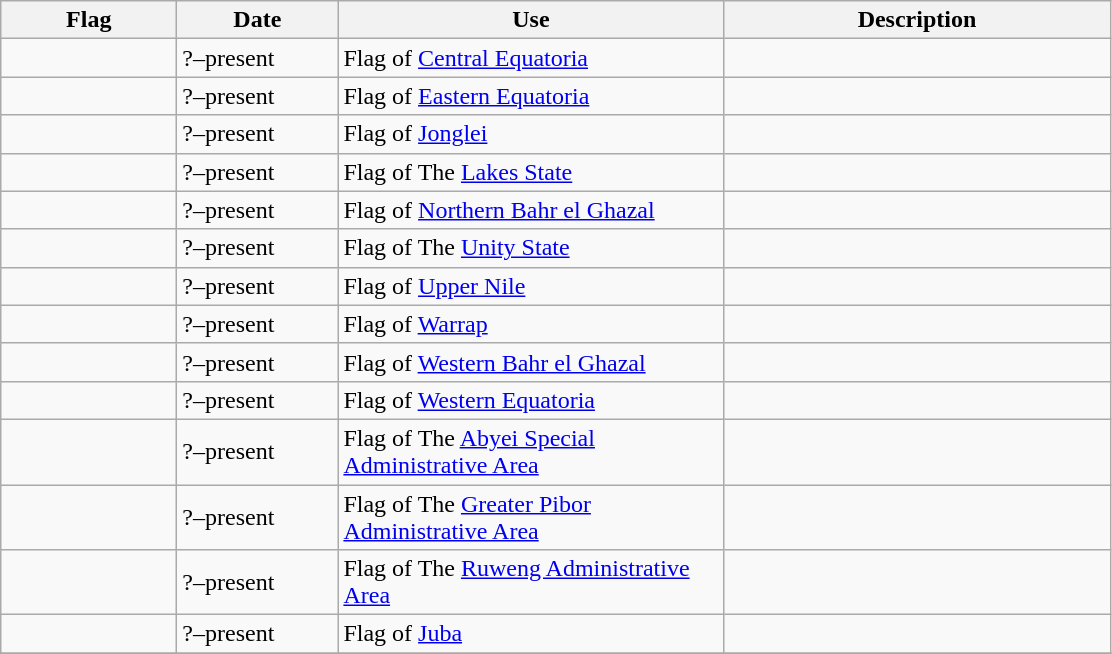<table class="wikitable">
<tr>
<th style="width:110px;">Flag</th>
<th style="width:100px;">Date</th>
<th style="width:250px;">Use</th>
<th style="width:250px;">Description</th>
</tr>
<tr>
<td></td>
<td>?–present</td>
<td>Flag of <a href='#'>Central Equatoria</a></td>
<td></td>
</tr>
<tr>
<td></td>
<td>?–present</td>
<td>Flag of <a href='#'>Eastern Equatoria</a></td>
<td></td>
</tr>
<tr>
<td></td>
<td>?–present</td>
<td>Flag of <a href='#'>Jonglei</a></td>
<td></td>
</tr>
<tr>
<td></td>
<td>?–present</td>
<td>Flag of The <a href='#'>Lakes State</a></td>
<td></td>
</tr>
<tr>
<td></td>
<td>?–present</td>
<td>Flag of <a href='#'>Northern Bahr el Ghazal</a></td>
<td></td>
</tr>
<tr>
<td></td>
<td>?–present</td>
<td>Flag of The <a href='#'>Unity State</a></td>
<td></td>
</tr>
<tr>
<td></td>
<td>?–present</td>
<td>Flag of <a href='#'>Upper Nile</a></td>
<td></td>
</tr>
<tr>
<td></td>
<td>?–present</td>
<td>Flag of <a href='#'>Warrap</a></td>
<td></td>
</tr>
<tr>
<td></td>
<td>?–present</td>
<td>Flag of <a href='#'>Western Bahr el Ghazal</a></td>
<td></td>
</tr>
<tr>
<td></td>
<td>?–present</td>
<td>Flag of <a href='#'>Western Equatoria</a></td>
<td></td>
</tr>
<tr>
<td></td>
<td>?–present</td>
<td>Flag of The <a href='#'>Abyei Special Administrative Area</a></td>
<td></td>
</tr>
<tr>
<td></td>
<td>?–present</td>
<td>Flag of The <a href='#'>Greater Pibor Administrative Area</a></td>
<td></td>
</tr>
<tr>
<td></td>
<td>?–present</td>
<td>Flag of The <a href='#'>Ruweng Administrative Area</a></td>
<td></td>
</tr>
<tr>
<td></td>
<td>?–present</td>
<td>Flag of <a href='#'>Juba</a></td>
<td></td>
</tr>
<tr>
</tr>
</table>
